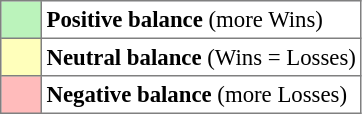<table bgcolor="#f7f8ff" cellpadding="3" cellspacing="0" border="1" style="font-size: 95%; border: grey solid 1px; border-collapse: collapse;text-align:center;">
<tr>
<td style="background: #bbf3bb;"  width="20"></td>
<td bgcolor="#ffffff" align="left"><strong>Positive balance</strong> (more Wins)</td>
</tr>
<tr>
<td style="background: #ffffbb;" width="20"></td>
<td bgcolor="#ffffff" align="left"><strong>Neutral balance</strong> (Wins = Losses)</td>
</tr>
<tr>
<td style="background: #ffbbbb;" width="20"></td>
<td bgcolor="#ffffff" align="left"><strong>Negative balance</strong> (more Losses)</td>
</tr>
</table>
